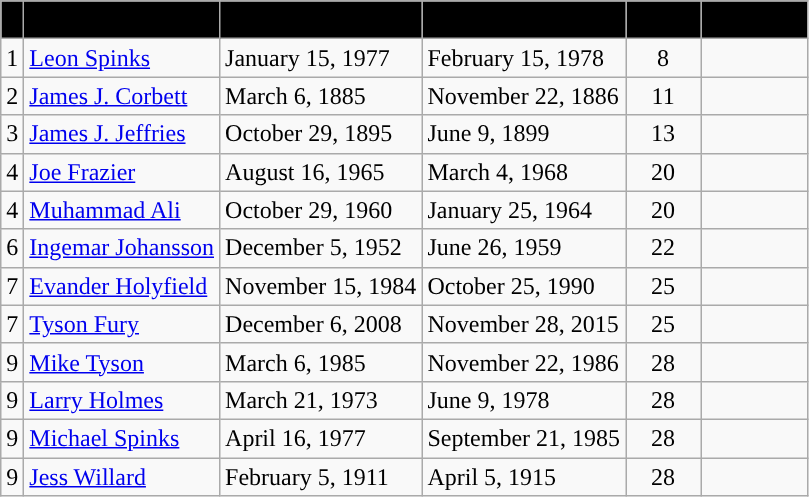<table class="wikitable sortable" style="margin:0 .5em .5em 0; margin-top:.5em; margin-bottom:.5em; border:1px solid #CCC; border-collapse:collapse; text-align:left;">
<tr>
<th style="background: #D1EEEE; background: black;« width=»10%"><span></span></th>
<th style="background: #D1EEEE; background: black;« width=»10%"><span>Name</span></th>
<th style="background: #D1EEEE; background: black;« width=»10%"><span>Professional debut</span></th>
<th style="background: #D1EEEE; background: black;« width=»10%"><span>World title win</span></th>
<th style="background: #D1EEEE; background: black;« width=»10%"><span>Fights</span></th>
<th style="background: #D1EEEE; background: black;« width=»10%"><span>Source(s)</span></th>
</tr>
<tr>
<td>1</td>
<td><a href='#'>Leon Spinks</a></td>
<td>January 15, 1977</td>
<td>February 15, 1978</td>
<td align="center">8</td>
<td></td>
</tr>
<tr>
<td>2</td>
<td><a href='#'>James J. Corbett</a></td>
<td>March 6, 1885</td>
<td>November 22, 1886</td>
<td align="center">11</td>
<td></td>
</tr>
<tr>
<td>3</td>
<td><a href='#'>James J. Jeffries</a></td>
<td>October 29, 1895</td>
<td>June 9, 1899</td>
<td align="center">13</td>
<td></td>
</tr>
<tr>
<td>4</td>
<td><a href='#'>Joe Frazier</a></td>
<td>August 16, 1965</td>
<td>March 4, 1968</td>
<td align="center">20</td>
<td></td>
</tr>
<tr>
<td>4</td>
<td><a href='#'>Muhammad Ali</a></td>
<td>October 29, 1960</td>
<td>January 25, 1964</td>
<td align="center">20</td>
<td></td>
</tr>
<tr>
<td>6</td>
<td><a href='#'>Ingemar Johansson</a></td>
<td>December 5, 1952</td>
<td>June 26, 1959</td>
<td align="center">22</td>
<td></td>
</tr>
<tr>
<td>7</td>
<td><a href='#'>Evander Holyfield</a></td>
<td>November 15, 1984</td>
<td>October 25, 1990</td>
<td align="center">25</td>
<td></td>
</tr>
<tr>
<td>7</td>
<td><a href='#'>Tyson Fury</a></td>
<td>December 6, 2008</td>
<td>November 28, 2015</td>
<td align="center">25</td>
<td></td>
</tr>
<tr>
<td>9</td>
<td><a href='#'>Mike Tyson</a></td>
<td>March 6, 1985</td>
<td>November 22, 1986</td>
<td align="center">28</td>
<td></td>
</tr>
<tr>
<td>9</td>
<td><a href='#'>Larry Holmes</a></td>
<td>March 21, 1973</td>
<td>June 9, 1978</td>
<td align="center">28</td>
<td></td>
</tr>
<tr>
<td>9</td>
<td><a href='#'>Michael Spinks</a></td>
<td>April 16, 1977</td>
<td>September 21, 1985</td>
<td align="center">28</td>
<td></td>
</tr>
<tr>
<td>9</td>
<td><a href='#'>Jess Willard</a></td>
<td>February 5, 1911</td>
<td>April 5, 1915</td>
<td align="center">28</td>
<td></td>
</tr>
</table>
